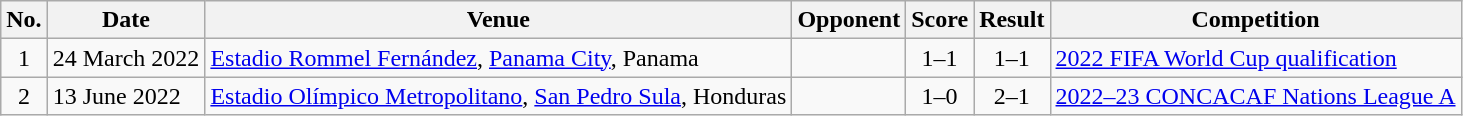<table class="wikitable">
<tr>
<th>No.</th>
<th>Date</th>
<th>Venue</th>
<th>Opponent</th>
<th>Score</th>
<th>Result</th>
<th>Competition</th>
</tr>
<tr>
<td align=center>1</td>
<td>24 March 2022</td>
<td><a href='#'>Estadio Rommel Fernández</a>, <a href='#'>Panama City</a>, Panama</td>
<td></td>
<td align=center>1–1</td>
<td align=center>1–1</td>
<td><a href='#'>2022 FIFA World Cup qualification</a></td>
</tr>
<tr>
<td align=center>2</td>
<td>13 June 2022</td>
<td><a href='#'>Estadio Olímpico Metropolitano</a>, <a href='#'>San Pedro Sula</a>, Honduras</td>
<td></td>
<td align=center>1–0</td>
<td align=center>2–1</td>
<td><a href='#'>2022–23 CONCACAF Nations League A</a></td>
</tr>
</table>
